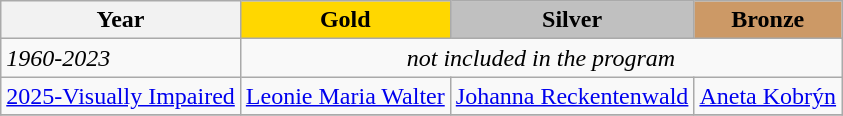<table class="wikitable">
<tr>
<th>Year</th>
<td align=center bgcolor=gold><strong>Gold</strong></td>
<td align=center bgcolor=silver><strong>Silver</strong></td>
<td align=center bgcolor=cc9966><strong>Bronze</strong></td>
</tr>
<tr>
<td><em>1960-2023</em></td>
<td colspan=3 align=center><em>not included in the program</em></td>
</tr>
<tr>
<td><a href='#'>2025-Visually Impaired</a></td>
<td> <a href='#'>Leonie Maria Walter</a></td>
<td> <a href='#'>Johanna Reckentenwald</a></td>
<td> <a href='#'>Aneta Kobrýn</a></td>
</tr>
<tr>
</tr>
</table>
